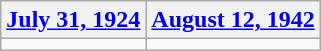<table class=wikitable>
<tr>
<th><a href='#'>July 31, 1924</a></th>
<th><a href='#'>August 12, 1942</a></th>
</tr>
<tr>
<td></td>
<td></td>
</tr>
</table>
